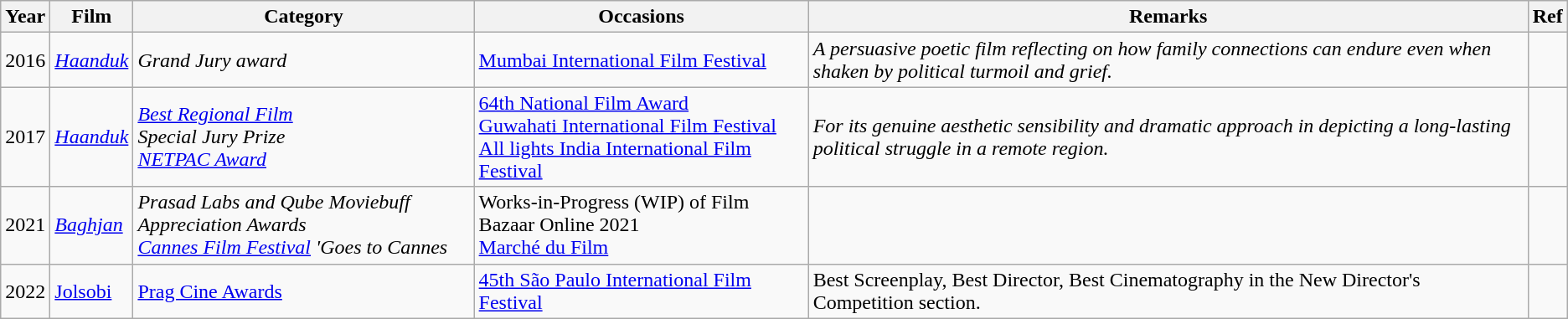<table class="wikitable">
<tr>
<th>Year</th>
<th>Film</th>
<th>Category</th>
<th>Occasions</th>
<th>Remarks</th>
<th>Ref</th>
</tr>
<tr>
<td>2016</td>
<td><em><a href='#'>Haanduk</a></em></td>
<td><em>Grand Jury award</em></td>
<td><a href='#'>Mumbai International Film Festival</a></td>
<td><em>A persuasive poetic film reflecting on how family connections can endure even when shaken by political turmoil and grief.</em></td>
<td></td>
</tr>
<tr>
<td>2017</td>
<td><em><a href='#'>Haanduk</a></em></td>
<td><a href='#'><em>Best Regional Film</em></a><br><em>Special Jury Prize</em><br><em><a href='#'>NETPAC Award</a></em></td>
<td><a href='#'>64th National Film Award</a><br><a href='#'>Guwahati International Film Festival</a><br><a href='#'>All lights India International Film Festival</a></td>
<td><em>For its genuine aesthetic sensibility and dramatic approach in depicting a long-lasting political struggle in a remote region.</em></td>
<td></td>
</tr>
<tr>
<td>2021</td>
<td><a href='#'><em>Baghjan</em></a></td>
<td><em>Prasad Labs and Qube Moviebuff Appreciation Awards</em><br><em><a href='#'>Cannes Film Festival</a> 'Goes to Cannes<strong></td>
<td>Works-in-Progress (WIP) of Film Bazaar Online 2021<br><a href='#'>Marché du Film</a></td>
<td></td>
<td></td>
</tr>
<tr>
<td>2022</td>
<td></em><a href='#'>Jolsobi</a><em></td>
<td></em><a href='#'>Prag Cine Awards</a><em></td>
<td><a href='#'>45th São Paulo International Film Festival</a></td>
<td></em>Best Screenplay, Best Director, Best Cinematography in the New Director's Competition section.<em></td>
<td></td>
</tr>
</table>
